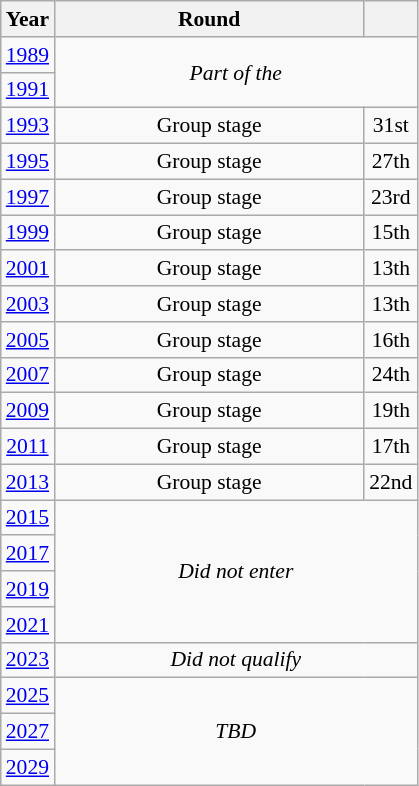<table class="wikitable" style="text-align: center; font-size:90%">
<tr>
<th>Year</th>
<th style="width:200px">Round</th>
<th></th>
</tr>
<tr>
<td><a href='#'>1989</a></td>
<td colspan="2" rowspan="2"><em>Part of the </em></td>
</tr>
<tr>
<td><a href='#'>1991</a></td>
</tr>
<tr>
<td><a href='#'>1993</a></td>
<td>Group stage</td>
<td>31st</td>
</tr>
<tr>
<td><a href='#'>1995</a></td>
<td>Group stage</td>
<td>27th</td>
</tr>
<tr>
<td><a href='#'>1997</a></td>
<td>Group stage</td>
<td>23rd</td>
</tr>
<tr>
<td><a href='#'>1999</a></td>
<td>Group stage</td>
<td>15th</td>
</tr>
<tr>
<td><a href='#'>2001</a></td>
<td>Group stage</td>
<td>13th</td>
</tr>
<tr>
<td><a href='#'>2003</a></td>
<td>Group stage</td>
<td>13th</td>
</tr>
<tr>
<td><a href='#'>2005</a></td>
<td>Group stage</td>
<td>16th</td>
</tr>
<tr>
<td><a href='#'>2007</a></td>
<td>Group stage</td>
<td>24th</td>
</tr>
<tr>
<td><a href='#'>2009</a></td>
<td>Group stage</td>
<td>19th</td>
</tr>
<tr>
<td><a href='#'>2011</a></td>
<td>Group stage</td>
<td>17th</td>
</tr>
<tr>
<td><a href='#'>2013</a></td>
<td>Group stage</td>
<td>22nd</td>
</tr>
<tr>
<td><a href='#'>2015</a></td>
<td colspan="2" rowspan="4"><em>Did not enter</em></td>
</tr>
<tr>
<td><a href='#'>2017</a></td>
</tr>
<tr>
<td><a href='#'>2019</a></td>
</tr>
<tr>
<td><a href='#'>2021</a></td>
</tr>
<tr>
<td><a href='#'>2023</a></td>
<td colspan="2"><em>Did not qualify</em></td>
</tr>
<tr>
<td><a href='#'>2025</a></td>
<td colspan="2" rowspan="3"><em>TBD</em></td>
</tr>
<tr>
<td><a href='#'>2027</a></td>
</tr>
<tr>
<td><a href='#'>2029</a></td>
</tr>
</table>
